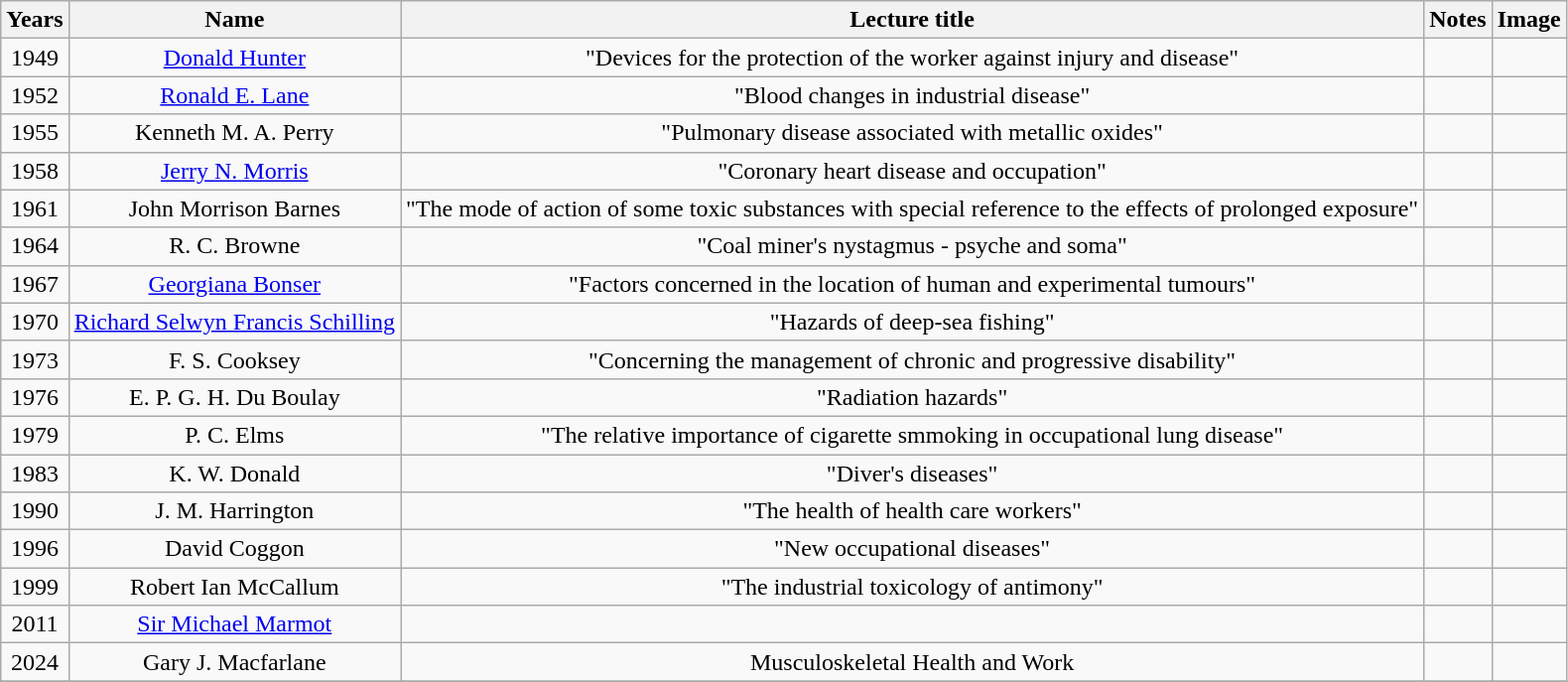<table class="wikitable sortable sticky-header" style=text-align:center;>
<tr>
<th>Years</th>
<th>Name</th>
<th>Lecture title</th>
<th>Notes</th>
<th>Image</th>
</tr>
<tr>
<td>1949</td>
<td><a href='#'>Donald Hunter</a></td>
<td>"Devices for the protection of the worker against injury and disease"</td>
<td></td>
<td></td>
</tr>
<tr>
<td>1952</td>
<td><a href='#'>Ronald E. Lane</a></td>
<td>"Blood changes in industrial disease"</td>
<td></td>
<td></td>
</tr>
<tr>
<td>1955</td>
<td>Kenneth M. A. Perry</td>
<td>"Pulmonary disease associated with metallic oxides"</td>
<td></td>
<td></td>
</tr>
<tr>
<td>1958</td>
<td><a href='#'>Jerry N. Morris</a></td>
<td>"Coronary heart disease and occupation"</td>
<td></td>
<td></td>
</tr>
<tr>
<td>1961</td>
<td>John Morrison Barnes</td>
<td>"The mode of action of some toxic substances with special reference to the effects of prolonged exposure"</td>
<td></td>
<td></td>
</tr>
<tr>
<td>1964</td>
<td>R. C. Browne</td>
<td>"Coal miner's nystagmus - psyche and soma"</td>
<td></td>
<td></td>
</tr>
<tr>
<td>1967</td>
<td><a href='#'>Georgiana Bonser</a></td>
<td>"Factors concerned in the location of human and experimental tumours"</td>
<td></td>
<td></td>
</tr>
<tr>
<td>1970</td>
<td><a href='#'>Richard Selwyn Francis Schilling</a></td>
<td>"Hazards of deep-sea fishing"</td>
<td></td>
<td></td>
</tr>
<tr>
<td>1973</td>
<td>F. S. Cooksey</td>
<td>"Concerning the management of chronic and progressive disability"</td>
<td></td>
<td></td>
</tr>
<tr>
<td>1976</td>
<td>E. P. G. H. Du Boulay</td>
<td>"Radiation hazards"</td>
<td></td>
<td></td>
</tr>
<tr>
<td>1979</td>
<td>P. C. Elms</td>
<td>"The relative importance of cigarette smmoking in occupational lung disease"</td>
<td></td>
<td></td>
</tr>
<tr>
<td>1983</td>
<td>K. W. Donald</td>
<td>"Diver's diseases"</td>
<td></td>
<td></td>
</tr>
<tr>
<td>1990</td>
<td>J. M. Harrington</td>
<td>"The health of health care workers"</td>
<td></td>
<td></td>
</tr>
<tr>
<td>1996</td>
<td>David Coggon</td>
<td>"New occupational diseases"</td>
<td></td>
<td></td>
</tr>
<tr>
<td>1999</td>
<td>Robert Ian McCallum</td>
<td>"The industrial toxicology of antimony"</td>
<td></td>
<td></td>
</tr>
<tr>
<td>2011</td>
<td><a href='#'>Sir Michael Marmot</a></td>
<td></td>
<td></td>
<td></td>
</tr>
<tr>
<td>2024</td>
<td>Gary J. Macfarlane</td>
<td>Musculoskeletal Health and Work</td>
<td></td>
<td></td>
</tr>
<tr>
</tr>
</table>
